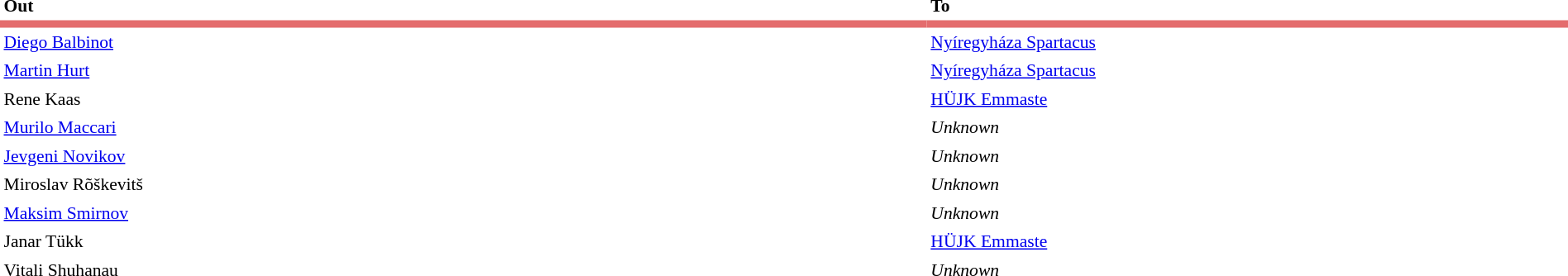<table cellspacing="0" cellpadding="3" style="width:100%;font-size:90%">
<tr>
<td style="width:60%"><strong>Out</strong></td>
<td style="width:40%"><strong>To</strong></td>
<td></td>
</tr>
<tr style="background-color:#E46C6D;">
<td></td>
<td></td>
<td></td>
<td></td>
<td></td>
</tr>
<tr>
<td> <a href='#'>Diego Balbinot</a></td>
<td> <a href='#'>Nyíregyháza Spartacus</a></td>
</tr>
<tr>
<td> <a href='#'>Martin Hurt</a></td>
<td> <a href='#'>Nyíregyháza Spartacus</a></td>
</tr>
<tr>
<td> Rene Kaas</td>
<td> <a href='#'>HÜJK Emmaste</a></td>
</tr>
<tr>
<td>  <a href='#'>Murilo Maccari</a></td>
<td> <em>Unknown</em></td>
</tr>
<tr>
<td> <a href='#'>Jevgeni Novikov</a></td>
<td> <em>Unknown</em></td>
</tr>
<tr>
<td> Miroslav Rõškevitš</td>
<td> <em>Unknown</em></td>
</tr>
<tr>
<td> <a href='#'>Maksim Smirnov</a></td>
<td> <em>Unknown</em></td>
</tr>
<tr>
<td> Janar Tükk</td>
<td> <a href='#'>HÜJK Emmaste</a></td>
</tr>
<tr>
<td> Vitali Shuhanau</td>
<td> <em>Unknown</em></td>
</tr>
</table>
